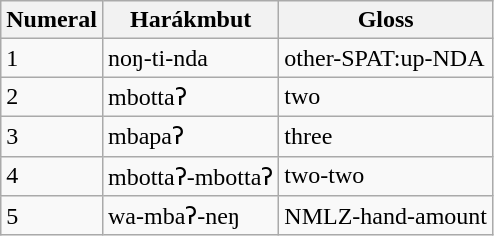<table class="wikitable">
<tr>
<th>Numeral</th>
<th>Harákmbut</th>
<th>Gloss</th>
</tr>
<tr>
<td>1</td>
<td>noŋ-ti-nda</td>
<td>other-SPAT:up-NDA</td>
</tr>
<tr>
<td>2</td>
<td>mbottaʔ</td>
<td>two</td>
</tr>
<tr>
<td>3</td>
<td>mbapaʔ</td>
<td>three</td>
</tr>
<tr>
<td>4</td>
<td>mbottaʔ-mbottaʔ</td>
<td>two-two</td>
</tr>
<tr>
<td>5</td>
<td>wa-mbaʔ-neŋ</td>
<td>NMLZ-hand-amount</td>
</tr>
</table>
